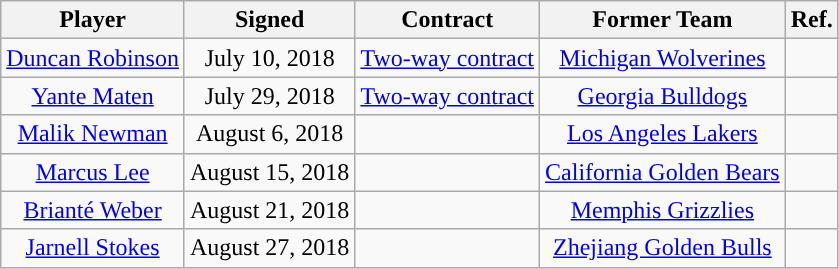<table class="wikitable sortable sortable" style="text-align: center;">
<tr>
<th>Player</th>
<th>Signed</th>
<th>Contract</th>
<th>Former Team</th>
<th>Ref.</th>
</tr>
<tr>
<td><a href='#'>Duncan Robinson</a></td>
<td>July 10, 2018</td>
<td><a href='#'>Two-way contract</a></td>
<td><a href='#'>Michigan Wolverines</a></td>
<td></td>
</tr>
<tr>
<td><a href='#'>Yante Maten</a></td>
<td>July 29, 2018</td>
<td><a href='#'>Two-way contract</a></td>
<td><a href='#'>Georgia Bulldogs</a></td>
<td></td>
</tr>
<tr>
<td><a href='#'>Malik Newman</a></td>
<td>August 6, 2018</td>
<td></td>
<td><a href='#'>Los Angeles Lakers</a></td>
<td></td>
</tr>
<tr>
<td><a href='#'>Marcus Lee</a></td>
<td>August 15, 2018</td>
<td></td>
<td><a href='#'>California Golden Bears</a></td>
<td></td>
</tr>
<tr>
<td><a href='#'>Brianté Weber</a></td>
<td>August 21, 2018</td>
<td></td>
<td><a href='#'>Memphis Grizzlies</a></td>
<td></td>
</tr>
<tr>
<td><a href='#'>Jarnell Stokes</a></td>
<td>August 27, 2018</td>
<td></td>
<td> <a href='#'>Zhejiang Golden Bulls</a></td>
<td></td>
</tr>
</table>
